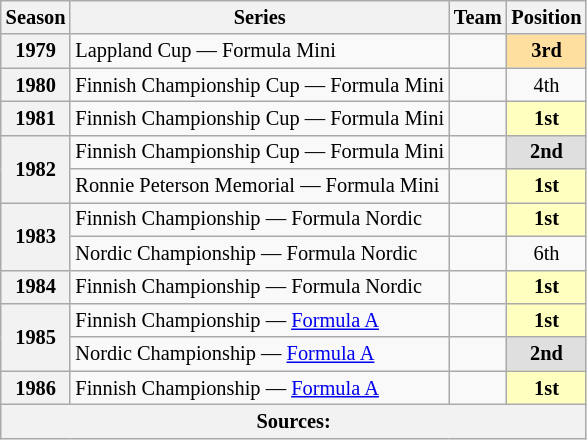<table class="wikitable" style="font-size: 85%; text-align:center">
<tr>
<th>Season</th>
<th>Series</th>
<th>Team</th>
<th>Position</th>
</tr>
<tr>
<th>1979</th>
<td align="left">Lappland Cup — Formula Mini</td>
<td align="left"></td>
<td style="background:#FFDF9F"><strong>3rd</strong></td>
</tr>
<tr>
<th>1980</th>
<td align="left">Finnish Championship Cup — Formula Mini</td>
<td align="left"></td>
<td>4th</td>
</tr>
<tr>
<th>1981</th>
<td align="left">Finnish Championship Cup — Formula Mini</td>
<td align="left"></td>
<td style="background:#FFFFBF;"><strong>1st</strong></td>
</tr>
<tr>
<th rowspan="2">1982</th>
<td align="left">Finnish Championship Cup — Formula Mini</td>
<td align="left"></td>
<td style="background:#DFDFDF;"><strong>2nd</strong></td>
</tr>
<tr>
<td align="left">Ronnie Peterson Memorial — Formula Mini</td>
<td align="left"></td>
<td style="background:#FFFFBF;"><strong>1st</strong></td>
</tr>
<tr>
<th rowspan="2">1983</th>
<td align="left">Finnish Championship — Formula Nordic</td>
<td align="left"></td>
<td style="background:#FFFFBF;"><strong>1st</strong></td>
</tr>
<tr>
<td align="left">Nordic Championship — Formula Nordic</td>
<td align="left"></td>
<td>6th</td>
</tr>
<tr>
<th>1984</th>
<td align="left">Finnish Championship — Formula Nordic</td>
<td align="left"></td>
<td style="background:#FFFFBF;"><strong>1st</strong></td>
</tr>
<tr>
<th rowspan="2">1985</th>
<td align="left">Finnish Championship — <a href='#'>Formula A</a></td>
<td align="left"></td>
<td style="background:#FFFFBF;"><strong>1st</strong></td>
</tr>
<tr>
<td align="left">Nordic Championship — <a href='#'>Formula A</a></td>
<td align="left"></td>
<td style="background:#DFDFDF;"><strong>2nd</strong></td>
</tr>
<tr>
<th>1986</th>
<td align="left">Finnish Championship — <a href='#'>Formula A</a></td>
<td align="left"></td>
<td style="background:#FFFFBF;"><strong>1st</strong></td>
</tr>
<tr>
<th colspan="4">Sources:</th>
</tr>
</table>
